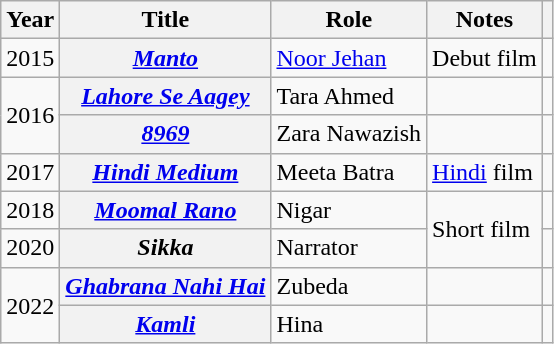<table class="wikitable sortable plainrowheaders">
<tr style="text-align:center;">
<th scope="col">Year</th>
<th scope="col">Title</th>
<th scope="col">Role</th>
<th class="unsortable" scope="col">Notes</th>
<th scope="col" class="unsortable"></th>
</tr>
<tr>
<td>2015</td>
<th scope="row"><em><a href='#'>Manto</a></em></th>
<td><a href='#'>Noor Jehan</a></td>
<td>Debut film</td>
<td></td>
</tr>
<tr>
<td rowspan="2">2016</td>
<th scope="row"><em><a href='#'>Lahore Se Aagey</a></em></th>
<td>Tara Ahmed</td>
<td></td>
<td></td>
</tr>
<tr>
<th scope="row"><em><a href='#'>8969</a></em></th>
<td>Zara Nawazish</td>
<td></td>
<td></td>
</tr>
<tr>
<td>2017</td>
<th scope="row"><em><a href='#'>Hindi Medium</a></em></th>
<td>Meeta Batra</td>
<td><a href='#'>Hindi</a> film</td>
<td></td>
</tr>
<tr>
<td>2018</td>
<th scope="row"><em><a href='#'>Moomal Rano</a></em></th>
<td>Nigar</td>
<td rowspan="2">Short film</td>
<td></td>
</tr>
<tr>
<td>2020</td>
<th scope="row"><em>Sikka</em></th>
<td>Narrator</td>
<td></td>
</tr>
<tr>
<td rowspan="2">2022</td>
<th scope="row"><em><a href='#'>Ghabrana Nahi Hai</a></em></th>
<td>Zubeda</td>
<td></td>
<td></td>
</tr>
<tr>
<th scope="row"><em><a href='#'>Kamli</a></em></th>
<td>Hina</td>
<td></td>
<td></td>
</tr>
</table>
